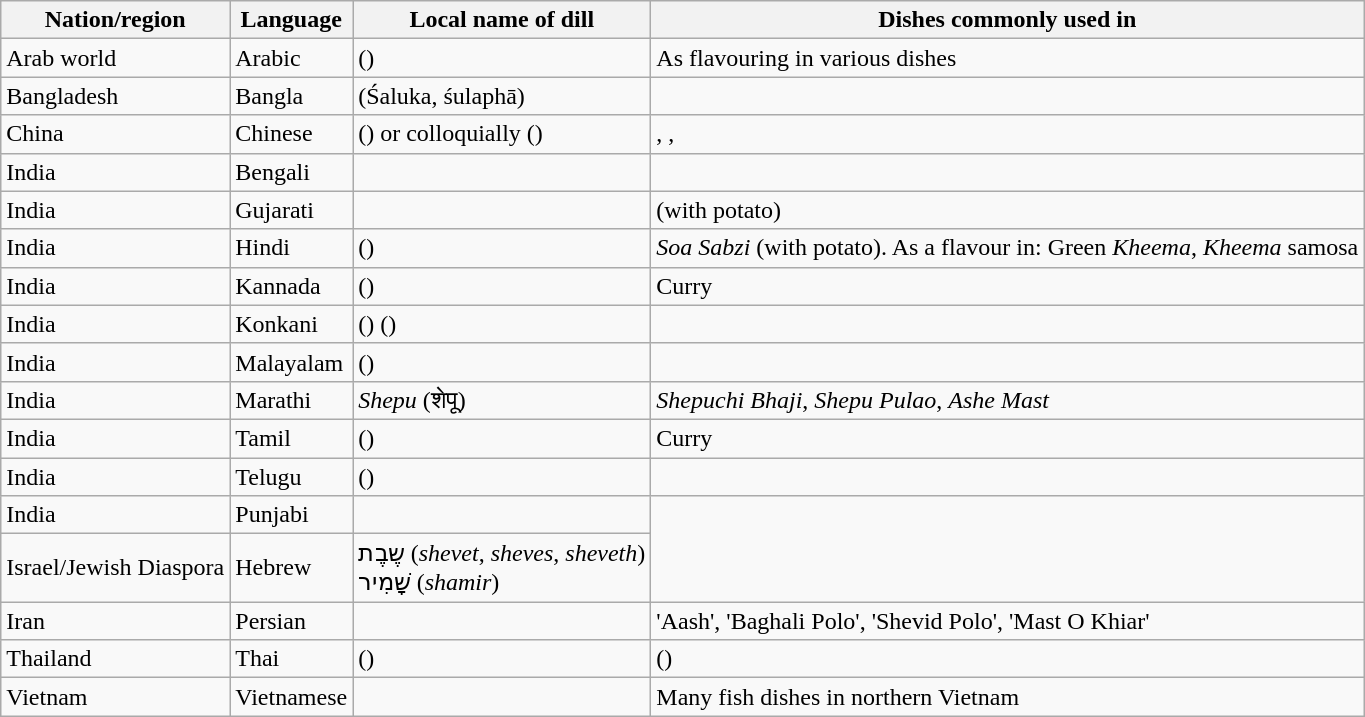<table class="wikitable">
<tr>
<th>Nation/region</th>
<th>Language</th>
<th>Local name of dill</th>
<th>Dishes commonly used in</th>
</tr>
<tr>
<td>Arab world</td>
<td>Arabic</td>
<td> ()</td>
<td>As flavouring in various dishes</td>
</tr>
<tr>
<td>Bangladesh</td>
<td>Bangla</td>
<td> (Śaluka, śulaphā)</td>
<td></td>
</tr>
<tr>
<td>China</td>
<td>Chinese</td>
<td> () or colloquially  ()</td>
<td>, , </td>
</tr>
<tr>
<td>India</td>
<td>Bengali</td>
<td></td>
<td></td>
</tr>
<tr>
<td>India</td>
<td>Gujarati</td>
<td></td>
<td> (with potato)</td>
</tr>
<tr>
<td>India</td>
<td>Hindi</td>
<td> ()</td>
<td><em>Soa Sabzi</em> (with potato). As a flavour in: Green <em>Kheema</em>, <em>Kheema</em> samosa</td>
</tr>
<tr>
<td>India</td>
<td>Kannada</td>
<td> ()</td>
<td>Curry</td>
</tr>
<tr>
<td>India</td>
<td>Konkani</td>
<td> () ()</td>
<td></td>
</tr>
<tr>
<td>India</td>
<td>Malayalam</td>
<td> ()</td>
<td></td>
</tr>
<tr>
<td>India</td>
<td>Marathi</td>
<td><em>Shepu</em> (शेपू)</td>
<td><em>Shepuchi Bhaji</em>, <em>Shepu Pulao</em>, <em>Ashe Mast</em></td>
</tr>
<tr>
<td>India</td>
<td>Tamil</td>
<td> ()</td>
<td>Curry</td>
</tr>
<tr>
<td>India</td>
<td>Telugu</td>
<td> ()</td>
<td></td>
</tr>
<tr>
<td>India</td>
<td>Punjabi</td>
<td></td>
</tr>
<tr>
<td>Israel/Jewish Diaspora</td>
<td>Hebrew</td>
<td>שֶבֶת (<em>shevet</em>, <em>sheves</em>, <em>sheveth</em>)<br>שָׁמִיר (<em>shamir</em>)</td>
</tr>
<tr>
<td>Iran</td>
<td>Persian</td>
<td></td>
<td>'Aash', 'Baghali Polo', 'Shevid Polo', 'Mast O Khiar'</td>
</tr>
<tr>
<td>Thailand</td>
<td>Thai</td>
<td> ()</td>
<td> ()</td>
</tr>
<tr>
<td>Vietnam</td>
<td>Vietnamese</td>
<td></td>
<td>Many fish dishes in northern Vietnam</td>
</tr>
</table>
